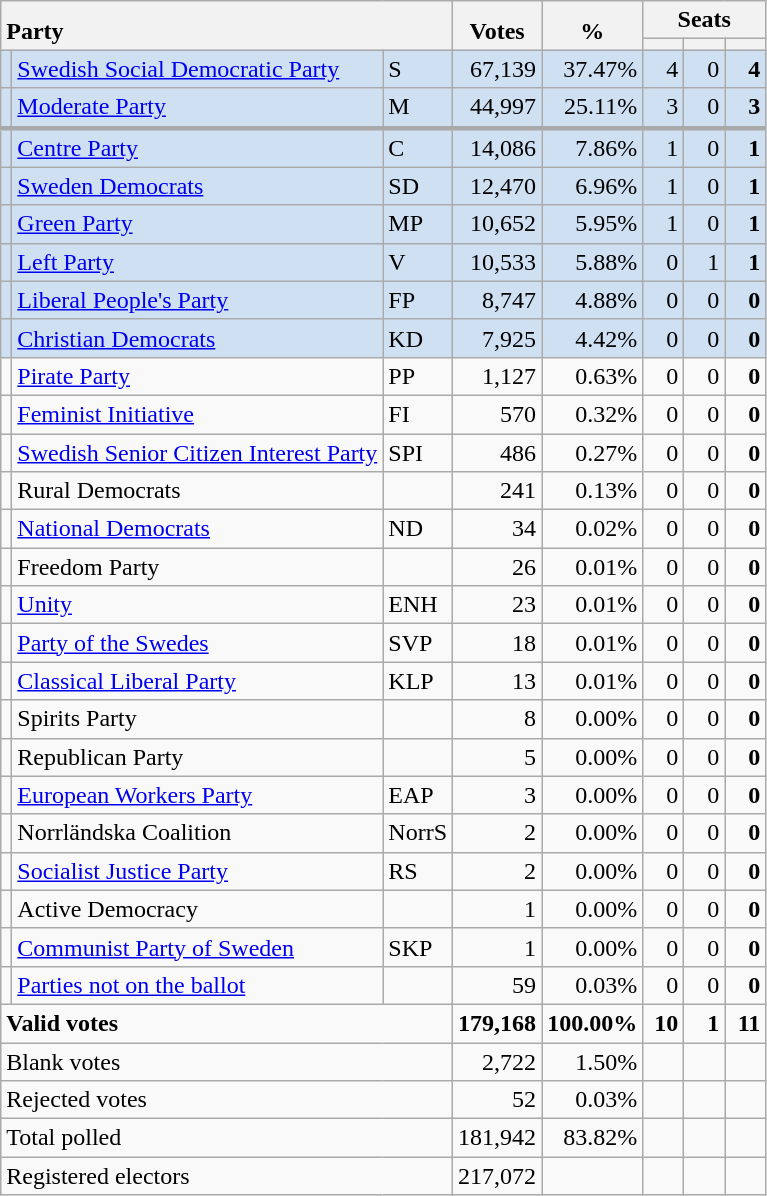<table class="wikitable" border="1" style="text-align:right;">
<tr>
<th style="text-align:left;" valign=bottom rowspan=2 colspan=3>Party</th>
<th align=center valign=bottom rowspan=2 width="50">Votes</th>
<th align=center valign=bottom rowspan=2 width="50">%</th>
<th colspan=3>Seats</th>
</tr>
<tr>
<th align=center valign=bottom width="20"><small></small></th>
<th align=center valign=bottom width="20"><small><a href='#'></a></small></th>
<th align=center valign=bottom width="20"><small></small></th>
</tr>
<tr style="background:#CEE0F2;">
<td></td>
<td align=left style="white-space: nowrap;"><a href='#'>Swedish Social Democratic Party</a></td>
<td align=left>S</td>
<td>67,139</td>
<td>37.47%</td>
<td>4</td>
<td>0</td>
<td><strong>4</strong></td>
</tr>
<tr style="background:#CEE0F2;">
<td></td>
<td align=left><a href='#'>Moderate Party</a></td>
<td align=left>M</td>
<td>44,997</td>
<td>25.11%</td>
<td>3</td>
<td>0</td>
<td><strong>3</strong></td>
</tr>
<tr style="background:#CEE0F2; border-top:3px solid darkgray;">
<td></td>
<td align=left><a href='#'>Centre Party</a></td>
<td align=left>C</td>
<td>14,086</td>
<td>7.86%</td>
<td>1</td>
<td>0</td>
<td><strong>1</strong></td>
</tr>
<tr style="background:#CEE0F2;">
<td></td>
<td align=left><a href='#'>Sweden Democrats</a></td>
<td align=left>SD</td>
<td>12,470</td>
<td>6.96%</td>
<td>1</td>
<td>0</td>
<td><strong>1</strong></td>
</tr>
<tr style="background:#CEE0F2;">
<td></td>
<td align=left><a href='#'>Green Party</a></td>
<td align=left>MP</td>
<td>10,652</td>
<td>5.95%</td>
<td>1</td>
<td>0</td>
<td><strong>1</strong></td>
</tr>
<tr style="background:#CEE0F2;">
<td></td>
<td align=left><a href='#'>Left Party</a></td>
<td align=left>V</td>
<td>10,533</td>
<td>5.88%</td>
<td>0</td>
<td>1</td>
<td><strong>1</strong></td>
</tr>
<tr style="background:#CEE0F2;">
<td></td>
<td align=left><a href='#'>Liberal People's Party</a></td>
<td align=left>FP</td>
<td>8,747</td>
<td>4.88%</td>
<td>0</td>
<td>0</td>
<td><strong>0</strong></td>
</tr>
<tr style="background:#CEE0F2;">
<td></td>
<td align=left><a href='#'>Christian Democrats</a></td>
<td align=left>KD</td>
<td>7,925</td>
<td>4.42%</td>
<td>0</td>
<td>0</td>
<td><strong>0</strong></td>
</tr>
<tr>
<td></td>
<td align=left><a href='#'>Pirate Party</a></td>
<td align=left>PP</td>
<td>1,127</td>
<td>0.63%</td>
<td>0</td>
<td>0</td>
<td><strong>0</strong></td>
</tr>
<tr>
<td></td>
<td align=left><a href='#'>Feminist Initiative</a></td>
<td align=left>FI</td>
<td>570</td>
<td>0.32%</td>
<td>0</td>
<td>0</td>
<td><strong>0</strong></td>
</tr>
<tr>
<td></td>
<td align=left><a href='#'>Swedish Senior Citizen Interest Party</a></td>
<td align=left>SPI</td>
<td>486</td>
<td>0.27%</td>
<td>0</td>
<td>0</td>
<td><strong>0</strong></td>
</tr>
<tr>
<td></td>
<td align=left>Rural Democrats</td>
<td></td>
<td>241</td>
<td>0.13%</td>
<td>0</td>
<td>0</td>
<td><strong>0</strong></td>
</tr>
<tr>
<td></td>
<td align=left><a href='#'>National Democrats</a></td>
<td align=left>ND</td>
<td>34</td>
<td>0.02%</td>
<td>0</td>
<td>0</td>
<td><strong>0</strong></td>
</tr>
<tr>
<td></td>
<td align=left>Freedom Party</td>
<td></td>
<td>26</td>
<td>0.01%</td>
<td>0</td>
<td>0</td>
<td><strong>0</strong></td>
</tr>
<tr>
<td></td>
<td align=left><a href='#'>Unity</a></td>
<td align=left>ENH</td>
<td>23</td>
<td>0.01%</td>
<td>0</td>
<td>0</td>
<td><strong>0</strong></td>
</tr>
<tr>
<td></td>
<td align=left><a href='#'>Party of the Swedes</a></td>
<td align=left>SVP</td>
<td>18</td>
<td>0.01%</td>
<td>0</td>
<td>0</td>
<td><strong>0</strong></td>
</tr>
<tr>
<td></td>
<td align=left><a href='#'>Classical Liberal Party</a></td>
<td align=left>KLP</td>
<td>13</td>
<td>0.01%</td>
<td>0</td>
<td>0</td>
<td><strong>0</strong></td>
</tr>
<tr>
<td></td>
<td align=left>Spirits Party</td>
<td></td>
<td>8</td>
<td>0.00%</td>
<td>0</td>
<td>0</td>
<td><strong>0</strong></td>
</tr>
<tr>
<td></td>
<td align=left>Republican Party</td>
<td></td>
<td>5</td>
<td>0.00%</td>
<td>0</td>
<td>0</td>
<td><strong>0</strong></td>
</tr>
<tr>
<td></td>
<td align=left><a href='#'>European Workers Party</a></td>
<td align=left>EAP</td>
<td>3</td>
<td>0.00%</td>
<td>0</td>
<td>0</td>
<td><strong>0</strong></td>
</tr>
<tr>
<td></td>
<td align=left>Norrländska Coalition</td>
<td align=left>NorrS</td>
<td>2</td>
<td>0.00%</td>
<td>0</td>
<td>0</td>
<td><strong>0</strong></td>
</tr>
<tr>
<td></td>
<td align=left><a href='#'>Socialist Justice Party</a></td>
<td align=left>RS</td>
<td>2</td>
<td>0.00%</td>
<td>0</td>
<td>0</td>
<td><strong>0</strong></td>
</tr>
<tr>
<td></td>
<td align=left>Active Democracy</td>
<td></td>
<td>1</td>
<td>0.00%</td>
<td>0</td>
<td>0</td>
<td><strong>0</strong></td>
</tr>
<tr>
<td></td>
<td align=left><a href='#'>Communist Party of Sweden</a></td>
<td align=left>SKP</td>
<td>1</td>
<td>0.00%</td>
<td>0</td>
<td>0</td>
<td><strong>0</strong></td>
</tr>
<tr>
<td></td>
<td align=left><a href='#'>Parties not on the ballot</a></td>
<td></td>
<td>59</td>
<td>0.03%</td>
<td>0</td>
<td>0</td>
<td><strong>0</strong></td>
</tr>
<tr style="font-weight:bold">
<td align=left colspan=3>Valid votes</td>
<td>179,168</td>
<td>100.00%</td>
<td>10</td>
<td>1</td>
<td>11</td>
</tr>
<tr>
<td align=left colspan=3>Blank votes</td>
<td>2,722</td>
<td>1.50%</td>
<td></td>
<td></td>
<td></td>
</tr>
<tr>
<td align=left colspan=3>Rejected votes</td>
<td>52</td>
<td>0.03%</td>
<td></td>
<td></td>
<td></td>
</tr>
<tr>
<td align=left colspan=3>Total polled</td>
<td>181,942</td>
<td>83.82%</td>
<td></td>
<td></td>
<td></td>
</tr>
<tr>
<td align=left colspan=3>Registered electors</td>
<td>217,072</td>
<td></td>
<td></td>
<td></td>
<td></td>
</tr>
</table>
